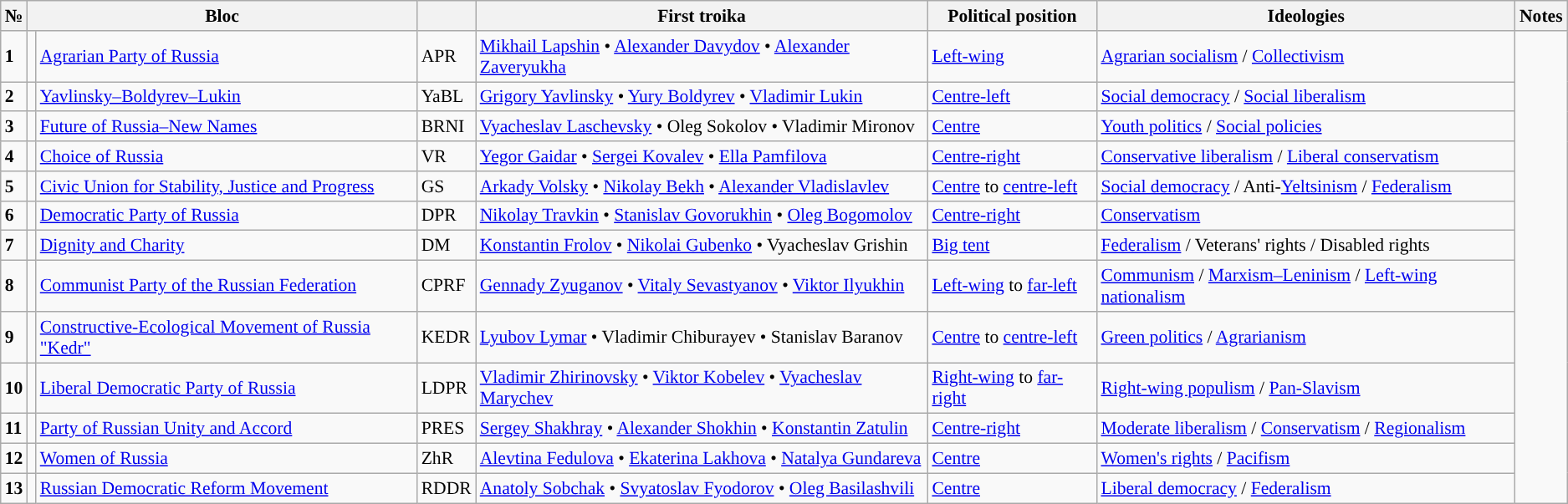<table class="wikitable" style="font-size:90%">
<tr>
<th>№</th>
<th colspan=2>Bloc</th>
<th></th>
<th>First troika</th>
<th>Political position</th>
<th>Ideologies</th>
<th>Notes</th>
</tr>
<tr>
<td><strong>1</strong></td>
<td style="background: "></td>
<td><a href='#'>Agrarian Party of Russia</a></td>
<td>APR</td>
<td><a href='#'>Mikhail Lapshin</a> • <a href='#'>Alexander Davydov</a> • <a href='#'>Alexander Zaveryukha</a></td>
<td><a href='#'>Left-wing</a></td>
<td><a href='#'>Agrarian socialism</a> / <a href='#'>Collectivism</a></td>
<td rowspan=13></td>
</tr>
<tr>
<td><strong>2</strong></td>
<td style="background: "></td>
<td><a href='#'>Yavlinsky–Boldyrev–Lukin</a></td>
<td>YaBL</td>
<td><a href='#'>Grigory Yavlinsky</a> • <a href='#'>Yury Boldyrev</a> • <a href='#'>Vladimir Lukin</a></td>
<td><a href='#'>Centre-left</a></td>
<td><a href='#'>Social democracy</a> / <a href='#'>Social liberalism</a></td>
</tr>
<tr>
<td><strong>3</strong></td>
<td style="background: "></td>
<td><a href='#'>Future of Russia–New Names</a></td>
<td>BRNI</td>
<td><a href='#'>Vyacheslav Laschevsky</a> • Oleg Sokolov • Vladimir Mironov</td>
<td><a href='#'>Centre</a></td>
<td><a href='#'>Youth politics</a> / <a href='#'>Social policies</a></td>
</tr>
<tr>
<td><strong>4</strong></td>
<td style="background: "></td>
<td><a href='#'>Choice of Russia</a></td>
<td>VR</td>
<td><a href='#'>Yegor Gaidar</a> • <a href='#'>Sergei Kovalev</a> • <a href='#'>Ella Pamfilova</a></td>
<td><a href='#'>Centre-right</a></td>
<td><a href='#'>Conservative liberalism</a> / <a href='#'>Liberal conservatism</a></td>
</tr>
<tr>
<td><strong>5</strong></td>
<td style="background: "></td>
<td><a href='#'>Civic Union for Stability, Justice and Progress</a></td>
<td>GS</td>
<td><a href='#'>Arkady Volsky</a> • <a href='#'>Nikolay Bekh</a> • <a href='#'>Alexander Vladislavlev</a></td>
<td><a href='#'>Centre</a> to <a href='#'>centre-left</a></td>
<td><a href='#'>Social democracy</a> / Anti-<a href='#'>Yeltsinism</a> / <a href='#'>Federalism</a></td>
</tr>
<tr>
<td><strong>6</strong></td>
<td style="background: "></td>
<td><a href='#'>Democratic Party of Russia</a></td>
<td>DPR</td>
<td><a href='#'>Nikolay Travkin</a> • <a href='#'>Stanislav Govorukhin</a> • <a href='#'>Oleg Bogomolov</a></td>
<td><a href='#'>Centre-right</a></td>
<td><a href='#'>Conservatism</a></td>
</tr>
<tr>
<td><strong>7</strong></td>
<td style="background: "></td>
<td><a href='#'>Dignity and Charity</a></td>
<td>DM</td>
<td><a href='#'>Konstantin Frolov</a> • <a href='#'>Nikolai Gubenko</a> • Vyacheslav Grishin</td>
<td><a href='#'>Big tent</a></td>
<td><a href='#'>Federalism</a> / Veterans' rights / Disabled rights</td>
</tr>
<tr>
<td><strong>8</strong></td>
<td style="background: "></td>
<td><a href='#'>Communist Party of the Russian Federation</a></td>
<td>CPRF</td>
<td><a href='#'>Gennady Zyuganov</a> • <a href='#'>Vitaly Sevastyanov</a> • <a href='#'>Viktor Ilyukhin</a></td>
<td><a href='#'>Left-wing</a> to <a href='#'>far-left</a></td>
<td><a href='#'>Communism</a> / <a href='#'>Marxism–Leninism</a> / <a href='#'>Left-wing nationalism</a></td>
</tr>
<tr>
<td><strong>9</strong></td>
<td style="background: "></td>
<td><a href='#'>Constructive-Ecological Movement of Russia "Kedr"</a></td>
<td>KEDR</td>
<td><a href='#'>Lyubov Lymar</a> • Vladimir Chiburayev • Stanislav Baranov</td>
<td><a href='#'>Centre</a> to <a href='#'>centre-left</a></td>
<td><a href='#'>Green politics</a> / <a href='#'>Agrarianism</a></td>
</tr>
<tr>
<td><strong>10</strong></td>
<td style="background: "></td>
<td><a href='#'>Liberal Democratic Party of Russia</a></td>
<td>LDPR</td>
<td><a href='#'>Vladimir Zhirinovsky</a> • <a href='#'>Viktor Kobelev</a> • <a href='#'>Vyacheslav Marychev</a></td>
<td><a href='#'>Right-wing</a> to <a href='#'>far-right</a></td>
<td><a href='#'>Right-wing populism</a> / <a href='#'>Pan-Slavism</a></td>
</tr>
<tr>
<td><strong>11</strong></td>
<td style="background: "></td>
<td><a href='#'>Party of Russian Unity and Accord</a></td>
<td>PRES</td>
<td><a href='#'>Sergey Shakhray</a> • <a href='#'>Alexander Shokhin</a> • <a href='#'>Konstantin Zatulin</a></td>
<td><a href='#'>Centre-right</a></td>
<td><a href='#'>Moderate liberalism</a> / <a href='#'>Conservatism</a> / <a href='#'>Regionalism</a></td>
</tr>
<tr>
<td><strong>12</strong></td>
<td style="background: "></td>
<td><a href='#'>Women of Russia</a></td>
<td>ZhR</td>
<td><a href='#'>Alevtina Fedulova</a> • <a href='#'>Ekaterina Lakhova</a> • <a href='#'>Natalya Gundareva</a></td>
<td><a href='#'>Centre</a></td>
<td><a href='#'>Women's rights</a> / <a href='#'>Pacifism</a></td>
</tr>
<tr>
<td><strong>13</strong></td>
<td style="background: "></td>
<td><a href='#'>Russian Democratic Reform Movement</a></td>
<td>RDDR</td>
<td><a href='#'>Anatoly Sobchak</a> • <a href='#'>Svyatoslav Fyodorov</a> • <a href='#'>Oleg Basilashvili</a></td>
<td><a href='#'>Centre</a></td>
<td><a href='#'>Liberal democracy</a> / <a href='#'>Federalism</a></td>
</tr>
</table>
